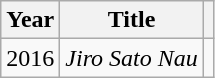<table class="wikitable">
<tr>
<th>Year</th>
<th>Title</th>
<th></th>
</tr>
<tr>
<td>2016</td>
<td><em>Jiro Sato Nau</em></td>
<td></td>
</tr>
</table>
